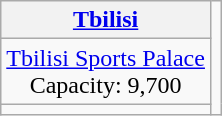<table class="wikitable" style="text-align:center;">
<tr>
<th><a href='#'>Tbilisi</a></th>
<td rowspan=3><br></td>
</tr>
<tr>
<td><a href='#'>Tbilisi Sports Palace</a><br>Capacity: 9,700</td>
</tr>
<tr>
<td></td>
</tr>
</table>
